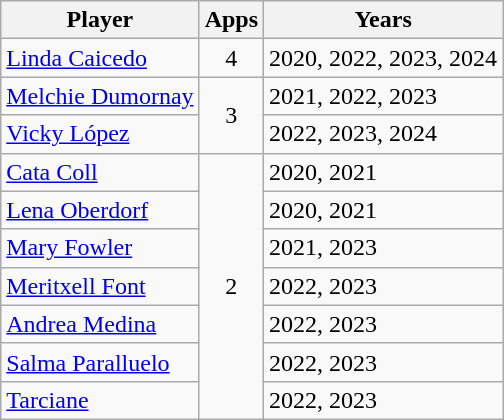<table class="wikitable sortable">
<tr>
<th>Player</th>
<th>Apps</th>
<th>Years</th>
</tr>
<tr>
<td> <a href='#'>Linda Caicedo</a></td>
<td align="center">4</td>
<td>2020, 2022, 2023, 2024</td>
</tr>
<tr>
<td> <a href='#'>Melchie Dumornay</a></td>
<td rowspan="2" align="center">3</td>
<td>2021, 2022, 2023</td>
</tr>
<tr>
<td> <a href='#'>Vicky López</a></td>
<td>2022, 2023, 2024</td>
</tr>
<tr>
<td> <a href='#'>Cata Coll</a></td>
<td rowspan="8" align="center">2</td>
<td>2020, 2021</td>
</tr>
<tr>
<td> <a href='#'>Lena Oberdorf</a></td>
<td>2020, 2021</td>
</tr>
<tr>
<td> <a href='#'>Mary Fowler</a></td>
<td>2021, 2023</td>
</tr>
<tr>
<td> <a href='#'>Meritxell Font</a></td>
<td>2022, 2023</td>
</tr>
<tr>
<td> <a href='#'>Andrea Medina</a></td>
<td>2022, 2023</td>
</tr>
<tr>
<td> <a href='#'>Salma Paralluelo</a></td>
<td>2022, 2023</td>
</tr>
<tr>
<td> <a href='#'>Tarciane</a></td>
<td>2022, 2023</td>
</tr>
</table>
